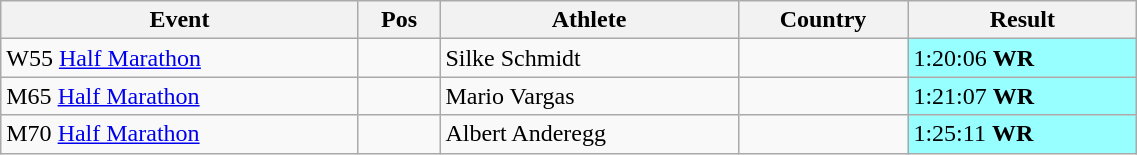<table class="wikitable" style="width:60%;">
<tr>
<th>Event</th>
<th>Pos</th>
<th>Athlete</th>
<th>Country</th>
<th>Result</th>
</tr>
<tr>
<td>W55 <a href='#'>Half Marathon</a></td>
<td align=center></td>
<td align=left>Silke Schmidt</td>
<td align=left></td>
<td bgcolor=#97ffff>1:20:06 <strong>WR</strong></td>
</tr>
<tr>
<td>M65 <a href='#'>Half Marathon</a></td>
<td align=center></td>
<td align=left>Mario Vargas</td>
<td align=left></td>
<td bgcolor=#97ffff>1:21:07 <strong>WR</strong></td>
</tr>
<tr>
<td>M70 <a href='#'>Half Marathon</a></td>
<td align=center></td>
<td align=left>Albert Anderegg</td>
<td align=left></td>
<td bgcolor=#97ffff>1:25:11 <strong>WR</strong></td>
</tr>
</table>
